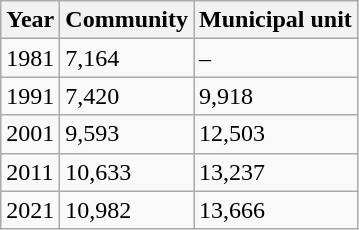<table class=wikitable>
<tr>
<th>Year</th>
<th>Community</th>
<th>Municipal unit</th>
</tr>
<tr>
<td>1981</td>
<td>7,164</td>
<td>–</td>
</tr>
<tr>
<td>1991</td>
<td>7,420</td>
<td>9,918</td>
</tr>
<tr>
<td>2001</td>
<td>9,593</td>
<td>12,503</td>
</tr>
<tr>
<td>2011</td>
<td>10,633</td>
<td>13,237</td>
</tr>
<tr>
<td>2021</td>
<td>10,982</td>
<td>13,666</td>
</tr>
</table>
